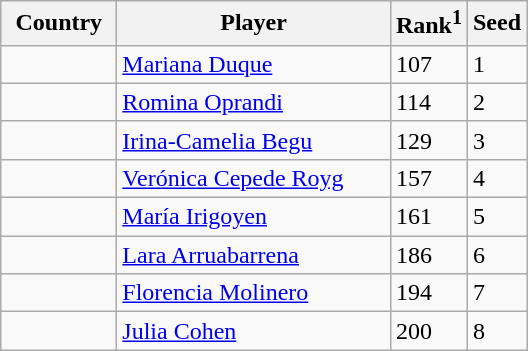<table class="sortable wikitable">
<tr>
<th width="70">Country</th>
<th width="175">Player</th>
<th>Rank<sup>1</sup></th>
<th>Seed</th>
</tr>
<tr>
<td></td>
<td><a href='#'>Mariana Duque</a></td>
<td>107</td>
<td>1</td>
</tr>
<tr>
<td></td>
<td><a href='#'>Romina Oprandi</a></td>
<td>114</td>
<td>2</td>
</tr>
<tr>
<td></td>
<td><a href='#'>Irina-Camelia Begu</a></td>
<td>129</td>
<td>3</td>
</tr>
<tr>
<td></td>
<td><a href='#'>Verónica Cepede Royg</a></td>
<td>157</td>
<td>4</td>
</tr>
<tr>
<td></td>
<td><a href='#'>María Irigoyen</a></td>
<td>161</td>
<td>5</td>
</tr>
<tr>
<td></td>
<td><a href='#'>Lara Arruabarrena</a></td>
<td>186</td>
<td>6</td>
</tr>
<tr>
<td></td>
<td><a href='#'>Florencia Molinero</a></td>
<td>194</td>
<td>7</td>
</tr>
<tr>
<td></td>
<td><a href='#'>Julia Cohen</a></td>
<td>200</td>
<td>8</td>
</tr>
</table>
